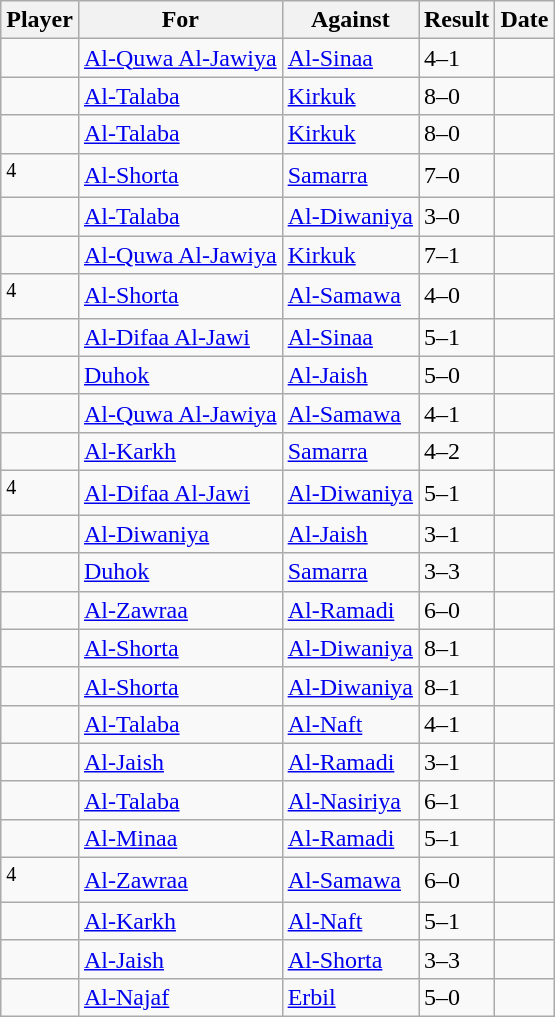<table class="wikitable sortable">
<tr>
<th>Player</th>
<th>For</th>
<th>Against</th>
<th align=center>Result</th>
<th>Date</th>
</tr>
<tr>
<td> </td>
<td><a href='#'>Al-Quwa Al-Jawiya</a></td>
<td><a href='#'>Al-Sinaa</a></td>
<td>4–1</td>
<td></td>
</tr>
<tr>
<td> </td>
<td><a href='#'>Al-Talaba</a></td>
<td><a href='#'>Kirkuk</a></td>
<td>8–0</td>
<td></td>
</tr>
<tr>
<td> </td>
<td><a href='#'>Al-Talaba</a></td>
<td><a href='#'>Kirkuk</a></td>
<td>8–0</td>
<td></td>
</tr>
<tr>
<td> <sup>4</sup></td>
<td><a href='#'>Al-Shorta</a></td>
<td><a href='#'>Samarra</a></td>
<td>7–0</td>
<td></td>
</tr>
<tr>
<td> </td>
<td><a href='#'>Al-Talaba</a></td>
<td><a href='#'>Al-Diwaniya</a></td>
<td>3–0</td>
<td></td>
</tr>
<tr>
<td> </td>
<td><a href='#'>Al-Quwa Al-Jawiya</a></td>
<td><a href='#'>Kirkuk</a></td>
<td>7–1</td>
<td></td>
</tr>
<tr>
<td> <sup>4</sup></td>
<td><a href='#'>Al-Shorta</a></td>
<td><a href='#'>Al-Samawa</a></td>
<td>4–0</td>
<td></td>
</tr>
<tr>
<td> </td>
<td><a href='#'>Al-Difaa Al-Jawi</a></td>
<td><a href='#'>Al-Sinaa</a></td>
<td>5–1</td>
<td></td>
</tr>
<tr>
<td> </td>
<td><a href='#'>Duhok</a></td>
<td><a href='#'>Al-Jaish</a></td>
<td>5–0</td>
<td></td>
</tr>
<tr>
<td> </td>
<td><a href='#'>Al-Quwa Al-Jawiya</a></td>
<td><a href='#'>Al-Samawa</a></td>
<td>4–1</td>
<td></td>
</tr>
<tr>
<td> </td>
<td><a href='#'>Al-Karkh</a></td>
<td><a href='#'>Samarra</a></td>
<td>4–2</td>
<td></td>
</tr>
<tr>
<td> <sup>4</sup></td>
<td><a href='#'>Al-Difaa Al-Jawi</a></td>
<td><a href='#'>Al-Diwaniya</a></td>
<td>5–1</td>
<td></td>
</tr>
<tr>
<td> </td>
<td><a href='#'>Al-Diwaniya</a></td>
<td><a href='#'>Al-Jaish</a></td>
<td>3–1</td>
<td></td>
</tr>
<tr>
<td> </td>
<td><a href='#'>Duhok</a></td>
<td><a href='#'>Samarra</a></td>
<td>3–3</td>
<td></td>
</tr>
<tr>
<td> </td>
<td><a href='#'>Al-Zawraa</a></td>
<td><a href='#'>Al-Ramadi</a></td>
<td>6–0</td>
<td></td>
</tr>
<tr>
<td> </td>
<td><a href='#'>Al-Shorta</a></td>
<td><a href='#'>Al-Diwaniya</a></td>
<td>8–1</td>
<td></td>
</tr>
<tr>
<td> </td>
<td><a href='#'>Al-Shorta</a></td>
<td><a href='#'>Al-Diwaniya</a></td>
<td>8–1</td>
<td></td>
</tr>
<tr>
<td> </td>
<td><a href='#'>Al-Talaba</a></td>
<td><a href='#'>Al-Naft</a></td>
<td>4–1</td>
<td></td>
</tr>
<tr>
<td> </td>
<td><a href='#'>Al-Jaish</a></td>
<td><a href='#'>Al-Ramadi</a></td>
<td>3–1</td>
<td></td>
</tr>
<tr>
<td> </td>
<td><a href='#'>Al-Talaba</a></td>
<td><a href='#'>Al-Nasiriya</a></td>
<td>6–1</td>
<td></td>
</tr>
<tr>
<td> </td>
<td><a href='#'>Al-Minaa</a></td>
<td><a href='#'>Al-Ramadi</a></td>
<td>5–1</td>
<td></td>
</tr>
<tr>
<td> <sup>4</sup></td>
<td><a href='#'>Al-Zawraa</a></td>
<td><a href='#'>Al-Samawa</a></td>
<td>6–0</td>
<td></td>
</tr>
<tr>
<td> </td>
<td><a href='#'>Al-Karkh</a></td>
<td><a href='#'>Al-Naft</a></td>
<td>5–1</td>
<td></td>
</tr>
<tr>
<td> </td>
<td><a href='#'>Al-Jaish</a></td>
<td><a href='#'>Al-Shorta</a></td>
<td>3–3</td>
<td></td>
</tr>
<tr>
<td> </td>
<td><a href='#'>Al-Najaf</a></td>
<td><a href='#'>Erbil</a></td>
<td>5–0</td>
<td></td>
</tr>
</table>
